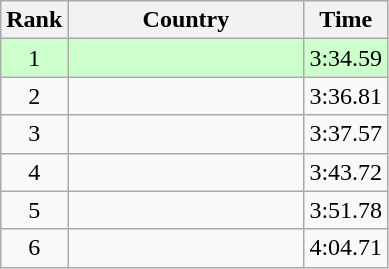<table class="wikitable" style="text-align:center">
<tr>
<th>Rank</th>
<th width=150>Country</th>
<th width=5em>Time</th>
</tr>
<tr bgcolor="#ccffcc">
<td>1</td>
<td align=left></td>
<td>3:34.59</td>
</tr>
<tr>
<td>2</td>
<td align=left></td>
<td>3:36.81</td>
</tr>
<tr>
<td>3</td>
<td align=left></td>
<td>3:37.57</td>
</tr>
<tr>
<td>4</td>
<td align=left></td>
<td>3:43.72</td>
</tr>
<tr>
<td>5</td>
<td align=left></td>
<td>3:51.78</td>
</tr>
<tr>
<td>6</td>
<td align=left></td>
<td>4:04.71</td>
</tr>
</table>
